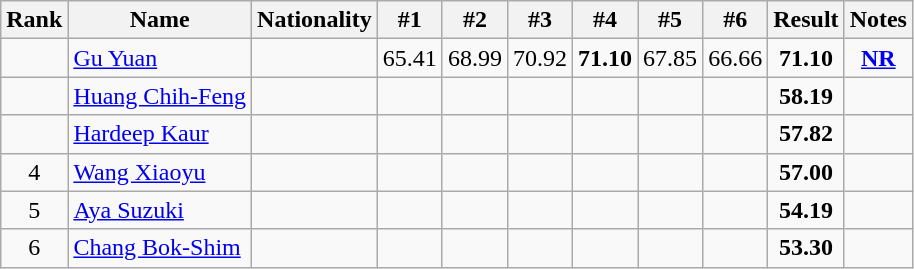<table class="wikitable sortable" style="text-align:center">
<tr>
<th>Rank</th>
<th>Name</th>
<th>Nationality</th>
<th>#1</th>
<th>#2</th>
<th>#3</th>
<th>#4</th>
<th>#5</th>
<th>#6</th>
<th>Result</th>
<th>Notes</th>
</tr>
<tr>
<td></td>
<td align=left><a href='#'>Gu Yuan</a></td>
<td align=left></td>
<td>65.41</td>
<td>68.99</td>
<td>70.92</td>
<td><strong>71.10</strong></td>
<td>67.85</td>
<td>66.66</td>
<td><strong>71.10</strong></td>
<td><strong><a href='#'>NR</a></strong></td>
</tr>
<tr>
<td></td>
<td align=left><a href='#'>Huang Chih-Feng</a></td>
<td align=left></td>
<td></td>
<td></td>
<td></td>
<td></td>
<td></td>
<td></td>
<td><strong>58.19</strong></td>
<td></td>
</tr>
<tr>
<td></td>
<td align=left><a href='#'>Hardeep Kaur</a></td>
<td align=left></td>
<td></td>
<td></td>
<td></td>
<td></td>
<td></td>
<td></td>
<td><strong>57.82</strong></td>
<td></td>
</tr>
<tr>
<td>4</td>
<td align=left><a href='#'>Wang Xiaoyu</a></td>
<td align=left></td>
<td></td>
<td></td>
<td></td>
<td></td>
<td></td>
<td></td>
<td><strong>57.00</strong></td>
<td></td>
</tr>
<tr>
<td>5</td>
<td align=left><a href='#'>Aya Suzuki</a></td>
<td align=left></td>
<td></td>
<td></td>
<td></td>
<td></td>
<td></td>
<td></td>
<td><strong>54.19</strong></td>
<td></td>
</tr>
<tr>
<td>6</td>
<td align=left><a href='#'>Chang Bok-Shim</a></td>
<td align=left></td>
<td></td>
<td></td>
<td></td>
<td></td>
<td></td>
<td></td>
<td><strong>53.30</strong></td>
<td></td>
</tr>
</table>
